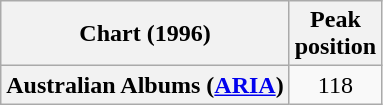<table class="wikitable plainrowheaders" style="text-align:center">
<tr>
<th scope="col">Chart (1996)</th>
<th scope="col">Peak<br>position</th>
</tr>
<tr>
<th scope="row">Australian Albums (<a href='#'>ARIA</a>)</th>
<td>118</td>
</tr>
</table>
